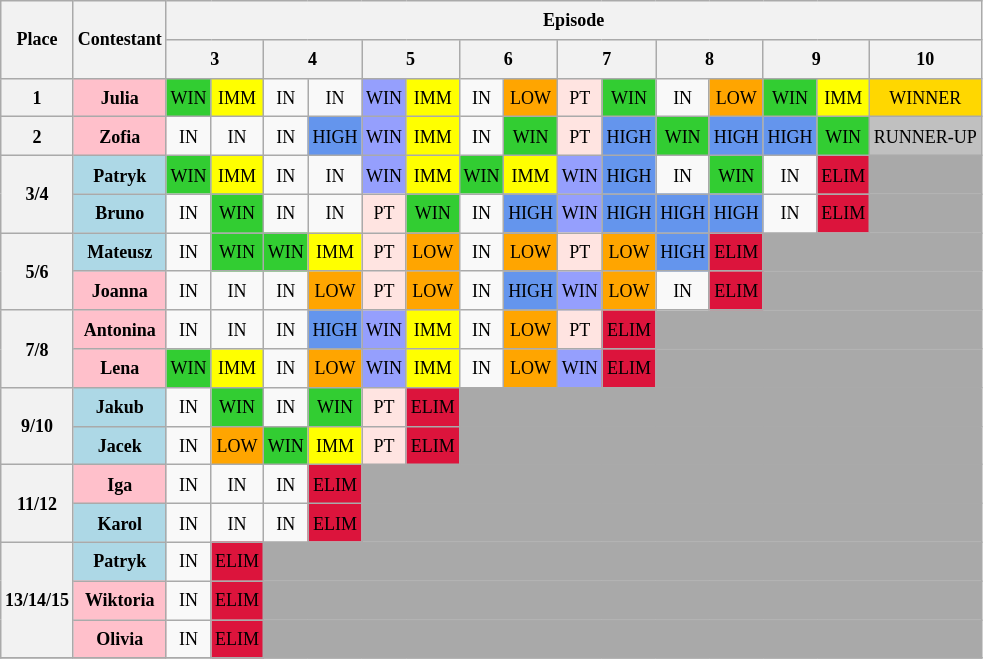<table class="wikitable" style="text-align: center; font-size: 9pt; line-height:20px;">
<tr>
<th rowspan="2">Place</th>
<th rowspan="2">Contestant</th>
<th colspan="15">Episode</th>
</tr>
<tr>
<th colspan="2">3</th>
<th colspan="2">4</th>
<th colspan="2">5</th>
<th colspan="2">6</th>
<th colspan="2">7</th>
<th colspan="2">8</th>
<th colspan="2">9</th>
<th>10</th>
</tr>
<tr>
<th>1</th>
<th style="background:pink">Julia</th>
<td bgcolor=limegreen>WIN</td>
<td bgcolor=yellow>IMM</td>
<td>IN</td>
<td>IN</td>
<td bgcolor=#959FFD>WIN</td>
<td bgcolor=yellow>IMM</td>
<td>IN</td>
<td bgcolor=orange>LOW</td>
<td bgcolor=mistyrose>PT</td>
<td bgcolor=limegreen>WIN</td>
<td>IN</td>
<td bgcolor=orange>LOW</td>
<td bgcolor=limegreen>WIN</td>
<td bgcolor=yellow>IMM</td>
<td bgcolor=gold>WINNER</td>
</tr>
<tr>
<th>2</th>
<th style="background:pink">Zofia</th>
<td>IN</td>
<td>IN</td>
<td>IN</td>
<td bgcolor=cornflowerblue>HIGH</td>
<td bgcolor=#959FFD>WIN</td>
<td bgcolor=yellow>IMM</td>
<td>IN</td>
<td bgcolor=limegreen>WIN</td>
<td bgcolor=mistyrose>PT</td>
<td bgcolor=cornflowerblue>HIGH</td>
<td bgcolor=limegreen>WIN</td>
<td bgcolor=cornflowerblue>HIGH</td>
<td bgcolor=cornflowerblue>HIGH</td>
<td bgcolor=limegreen>WIN</td>
<td bgcolor=silver>RUNNER-UP</td>
</tr>
<tr>
<th rowspan=2>3/4</th>
<th style="background:lightblue">Patryk</th>
<td bgcolor=limegreen>WIN</td>
<td bgcolor=yellow>IMM</td>
<td>IN</td>
<td>IN</td>
<td bgcolor=#959FFD>WIN</td>
<td bgcolor=yellow>IMM</td>
<td bgcolor=limegreen>WIN</td>
<td bgcolor=yellow>IMM</td>
<td bgcolor=#959FFD>WIN</td>
<td bgcolor=cornflowerblue>HIGH</td>
<td>IN</td>
<td bgcolor=limegreen>WIN</td>
<td>IN</td>
<td bgcolor=crimson>ELIM</td>
<td bgcolor="darkgrey"></td>
</tr>
<tr>
<th style="background:lightblue">Bruno</th>
<td>IN</td>
<td bgcolor=limegreen>WIN</td>
<td>IN</td>
<td>IN</td>
<td bgcolor=mistyrose>PT</td>
<td bgcolor=limegreen>WIN</td>
<td>IN</td>
<td bgcolor=cornflowerblue>HIGH</td>
<td bgcolor=#959FFD>WIN</td>
<td bgcolor=cornflowerblue>HIGH</td>
<td bgcolor=cornflowerblue>HIGH</td>
<td bgcolor=cornflowerblue>HIGH</td>
<td>IN</td>
<td bgcolor=crimson>ELIM</td>
<td bgcolor="darkgrey"></td>
</tr>
<tr>
<th rowspan=2>5/6</th>
<th style="background:lightblue">Mateusz</th>
<td>IN</td>
<td bgcolor=limegreen>WIN</td>
<td bgcolor=limegreen>WIN</td>
<td bgcolor=yellow>IMM</td>
<td bgcolor=mistyrose>PT</td>
<td bgcolor=orange>LOW</td>
<td>IN</td>
<td bgcolor=orange>LOW</td>
<td bgcolor=mistyrose>PT</td>
<td bgcolor=orange>LOW</td>
<td bgcolor=cornflowerblue>HIGH</td>
<td bgcolor=crimson>ELIM</td>
<td colspan="3" bgcolor="darkgrey"></td>
</tr>
<tr>
<th style="background:pink">Joanna</th>
<td>IN</td>
<td>IN</td>
<td>IN</td>
<td bgcolor=orange>LOW</td>
<td bgcolor=mistyrose>PT</td>
<td bgcolor=orange>LOW</td>
<td>IN</td>
<td bgcolor=cornflowerblue>HIGH</td>
<td bgcolor=#959FFD>WIN</td>
<td bgcolor=orange>LOW</td>
<td>IN</td>
<td bgcolor=crimson>ELIM</td>
<td colspan="3" bgcolor="darkgrey"></td>
</tr>
<tr>
<th rowspan=2>7/8</th>
<th style="background:pink">Antonina</th>
<td>IN</td>
<td>IN</td>
<td>IN</td>
<td bgcolor=cornflowerblue>HIGH</td>
<td bgcolor=#959FFD>WIN</td>
<td bgcolor=yellow>IMM</td>
<td>IN</td>
<td bgcolor=orange>LOW</td>
<td bgcolor=mistyrose>PT</td>
<td bgcolor=crimson>ELIM</td>
<td colspan="5" bgcolor="darkgrey"></td>
</tr>
<tr>
<th style="background:pink">Lena</th>
<td bgcolor=limegreen>WIN</td>
<td bgcolor=yellow>IMM</td>
<td>IN</td>
<td bgcolor=orange>LOW</td>
<td bgcolor=#959FFD>WIN</td>
<td bgcolor=yellow>IMM</td>
<td>IN</td>
<td bgcolor=orange>LOW</td>
<td bgcolor=#959FFD>WIN</td>
<td bgcolor=crimson>ELIM</td>
<td colspan="5" bgcolor="darkgrey"></td>
</tr>
<tr>
<th rowspan=2>9/10</th>
<th style="background:lightblue">Jakub</th>
<td>IN</td>
<td bgcolor=limegreen>WIN</td>
<td>IN</td>
<td bgcolor=limegreen>WIN</td>
<td bgcolor=mistyrose>PT</td>
<td bgcolor=crimson>ELIM</td>
<td colspan="9" bgcolor="darkgrey"></td>
</tr>
<tr>
<th style="background:lightblue">Jacek</th>
<td>IN</td>
<td bgcolor=orange>LOW</td>
<td bgcolor=limegreen>WIN</td>
<td bgcolor=yellow>IMM</td>
<td bgcolor=mistyrose>PT</td>
<td bgcolor=crimson>ELIM</td>
<td colspan="9" bgcolor="darkgrey"></td>
</tr>
<tr>
<th rowspan=2>11/12</th>
<th style="background:pink">Iga</th>
<td>IN</td>
<td>IN</td>
<td>IN</td>
<td bgcolor=crimson>ELIM</td>
<td colspan="11" bgcolor="darkgrey"></td>
</tr>
<tr>
<th style="background:lightblue">Karol</th>
<td>IN</td>
<td>IN</td>
<td>IN</td>
<td bgcolor=crimson>ELIM</td>
<td colspan="11" bgcolor="darkgrey"></td>
</tr>
<tr>
<th rowspan=3>13/14/15</th>
<th style="background:lightblue">Patryk</th>
<td>IN</td>
<td bgcolor=crimson>ELIM</td>
<td colspan="13" bgcolor="darkgrey"></td>
</tr>
<tr>
<th style="background:pink">Wiktoria</th>
<td>IN</td>
<td bgcolor=crimson>ELIM</td>
<td colspan="13" bgcolor="darkgrey"></td>
</tr>
<tr>
<th style="background:pink">Olivia</th>
<td>IN</td>
<td bgcolor=crimson>ELIM</td>
<td colspan="13" bgcolor="darkgrey"></td>
</tr>
<tr>
</tr>
</table>
